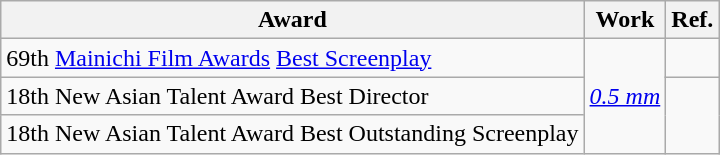<table class="wikitable">
<tr>
<th>Award</th>
<th>Work</th>
<th>Ref.</th>
</tr>
<tr>
<td>69th <a href='#'>Mainichi Film Awards</a> <a href='#'>Best Screenplay</a></td>
<td rowspan="3"><em><a href='#'>0.5 mm</a></em></td>
<td></td>
</tr>
<tr>
<td>18th New Asian Talent Award Best Director</td>
<td rowspan="2"></td>
</tr>
<tr>
<td>18th New Asian Talent Award Best Outstanding Screenplay</td>
</tr>
</table>
